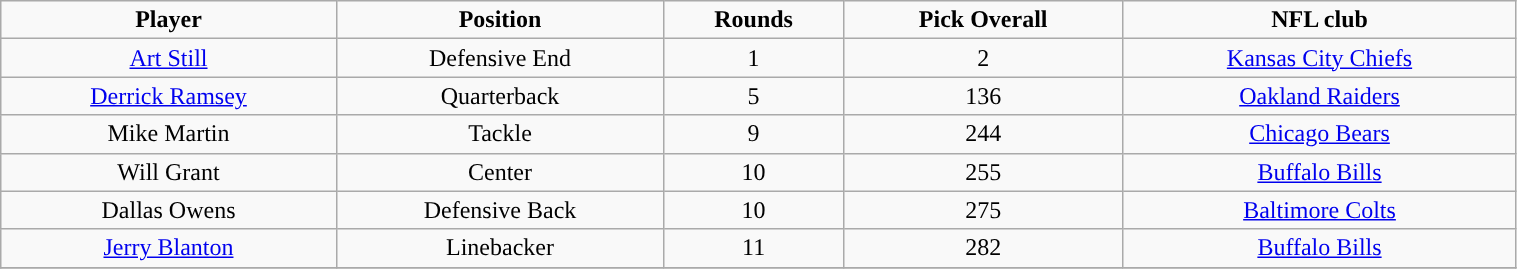<table class="wikitable" width="80%">
<tr align="center">
<td><strong>Player</strong></td>
<td><strong>Position</strong></td>
<td><strong>Rounds</strong></td>
<td><strong>Pick Overall</strong></td>
<td><strong>NFL club</strong></td>
</tr>
<tr align="center" bgcolor="">
<td><a href='#'>Art Still</a></td>
<td>Defensive End</td>
<td>1</td>
<td>2</td>
<td><a href='#'>Kansas City Chiefs</a></td>
</tr>
<tr align="center" bgcolor="">
<td><a href='#'>Derrick Ramsey</a></td>
<td>Quarterback</td>
<td>5</td>
<td>136</td>
<td><a href='#'>Oakland Raiders</a></td>
</tr>
<tr align="center" bgcolor="">
<td>Mike Martin</td>
<td>Tackle</td>
<td>9</td>
<td>244</td>
<td><a href='#'>Chicago Bears</a></td>
</tr>
<tr align="center" bgcolor="">
<td>Will Grant</td>
<td>Center</td>
<td>10</td>
<td>255</td>
<td><a href='#'>Buffalo Bills</a></td>
</tr>
<tr align="center" bgcolor="">
<td>Dallas Owens</td>
<td>Defensive Back</td>
<td>10</td>
<td>275</td>
<td><a href='#'>Baltimore Colts</a></td>
</tr>
<tr align="center" bgcolor="">
<td><a href='#'>Jerry Blanton</a></td>
<td>Linebacker</td>
<td>11</td>
<td>282</td>
<td><a href='#'>Buffalo Bills</a></td>
</tr>
<tr align="center" bgcolor="">
</tr>
</table>
